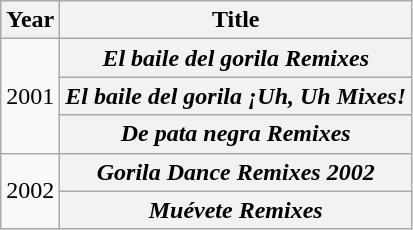<table class="wikitable plainrowheaders" style="text-align:center">
<tr>
<th scope="col" rowspan="1">Year</th>
<th scope="col" rowspan="1">Title<br></th>
</tr>
<tr>
<td rowspan="3">2001</td>
<th scope="row"><em>El baile del gorila Remixes</em><br></th>
</tr>
<tr>
<th scope="row"><em>El baile del gorila ¡Uh, Uh Mixes!</em></th>
</tr>
<tr>
<th scope="row"><em>De pata negra Remixes</em></th>
</tr>
<tr>
<td rowspan="2">2002</td>
<th scope="row"><em>Gorila Dance Remixes 2002</em></th>
</tr>
<tr>
<th scope="row"><em>Muévete Remixes</em><br></th>
</tr>
</table>
